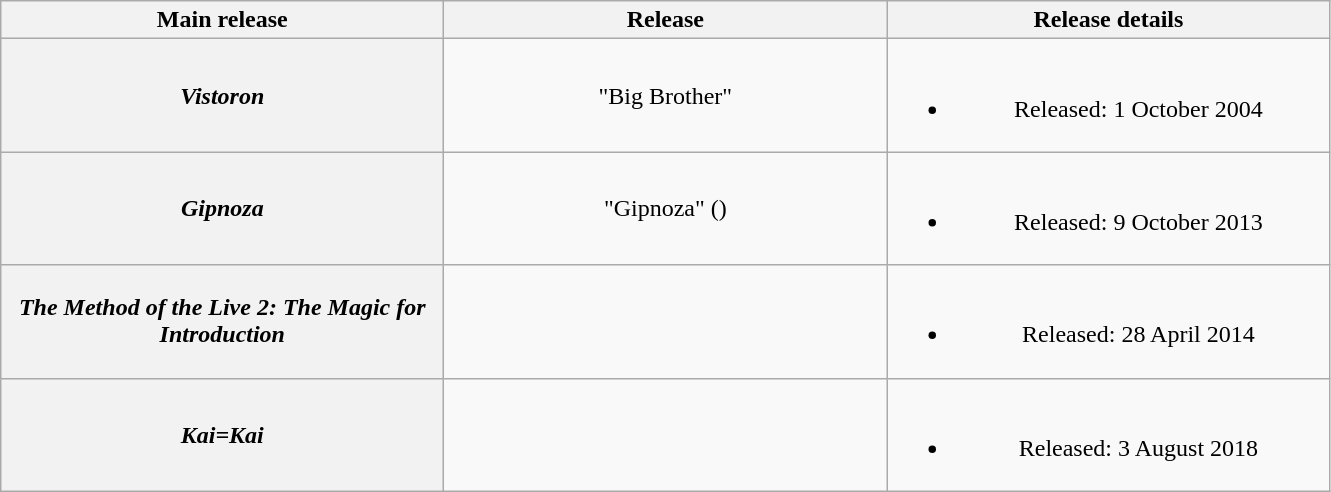<table class="wikitable plainrowheaders" style="text-align:center;">
<tr>
<th scope="col" style="width:18em;">Main release</th>
<th scope="col" style="width:18em;">Release</th>
<th scope="col" style="width:18em;">Release details</th>
</tr>
<tr>
<th scope="row"><em>Vistoron</em></th>
<td>"Big Brother"</td>
<td><br><ul><li>Released: 1 October 2004</li></ul></td>
</tr>
<tr>
<th scope="row"><em>Gipnoza</em></th>
<td>"Gipnoza" ()</td>
<td><br><ul><li>Released: 9 October 2013</li></ul></td>
</tr>
<tr>
<th scope="row"><em>The Method of the Live 2: The Magic for Introduction</em></th>
<td></td>
<td><br><ul><li>Released: 28 April 2014</li></ul></td>
</tr>
<tr>
<th scope="row"><em>Kai=Kai</em></th>
<td></td>
<td><br><ul><li>Released: 3 August 2018</li></ul></td>
</tr>
</table>
